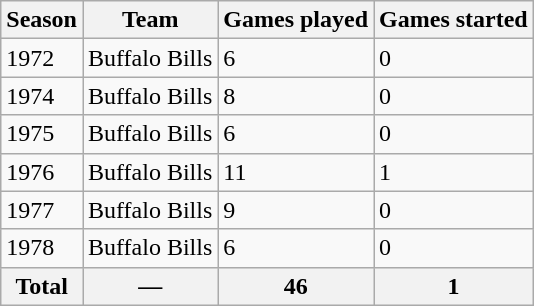<table class="wikitable">
<tr>
<th>Season</th>
<th>Team</th>
<th>Games played</th>
<th>Games started</th>
</tr>
<tr>
<td>1972</td>
<td>Buffalo Bills</td>
<td>6</td>
<td>0</td>
</tr>
<tr>
<td>1974</td>
<td>Buffalo Bills</td>
<td>8</td>
<td>0</td>
</tr>
<tr>
<td>1975</td>
<td>Buffalo Bills</td>
<td>6</td>
<td>0</td>
</tr>
<tr>
<td>1976</td>
<td>Buffalo Bills</td>
<td>11</td>
<td>1</td>
</tr>
<tr>
<td>1977</td>
<td>Buffalo Bills</td>
<td>9</td>
<td>0</td>
</tr>
<tr>
<td>1978</td>
<td>Buffalo Bills</td>
<td>6</td>
<td>0</td>
</tr>
<tr>
<th>Total</th>
<th>—</th>
<th>46</th>
<th>1</th>
</tr>
</table>
